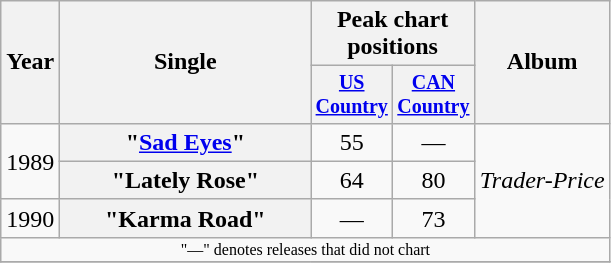<table class="wikitable plainrowheaders" style="text-align:center;">
<tr>
<th rowspan="2">Year</th>
<th rowspan="2" style="width:10em;">Single</th>
<th colspan="2">Peak chart<br>positions</th>
<th rowspan="2">Album</th>
</tr>
<tr style="font-size:smaller;">
<th width="45"><a href='#'>US Country</a></th>
<th width="45"><a href='#'>CAN Country</a></th>
</tr>
<tr>
<td rowspan="2">1989</td>
<th scope="row">"<a href='#'>Sad Eyes</a>"</th>
<td>55</td>
<td>—</td>
<td align="left" rowspan="3"><em>Trader-Price</em></td>
</tr>
<tr>
<th scope="row">"Lately Rose"</th>
<td>64</td>
<td>80</td>
</tr>
<tr>
<td>1990</td>
<th scope="row">"Karma Road"</th>
<td>—</td>
<td>73</td>
</tr>
<tr>
<td colspan="5" style="font-size:8pt">"—" denotes releases that did not chart</td>
</tr>
<tr>
</tr>
</table>
